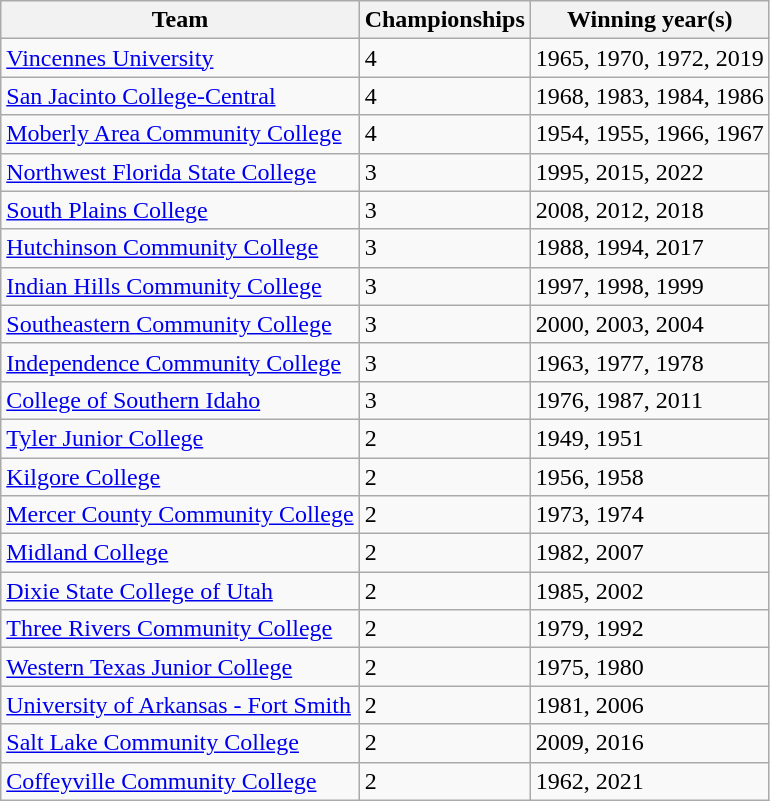<table class="wikitable">
<tr>
<th>Team</th>
<th>Championships</th>
<th>Winning year(s)</th>
</tr>
<tr>
<td><a href='#'>Vincennes University</a></td>
<td>4</td>
<td>1965, 1970, 1972, 2019</td>
</tr>
<tr>
<td><a href='#'>San Jacinto College-Central</a></td>
<td>4</td>
<td>1968, 1983, 1984, 1986</td>
</tr>
<tr>
<td><a href='#'>Moberly Area Community College</a></td>
<td>4</td>
<td>1954, 1955, 1966, 1967</td>
</tr>
<tr>
<td><a href='#'>Northwest Florida State College</a></td>
<td>3</td>
<td>1995, 2015, 2022</td>
</tr>
<tr>
<td><a href='#'>South Plains College</a></td>
<td>3</td>
<td>2008, 2012, 2018</td>
</tr>
<tr>
<td><a href='#'>Hutchinson Community College</a></td>
<td>3</td>
<td>1988, 1994, 2017</td>
</tr>
<tr>
<td><a href='#'>Indian Hills Community College</a></td>
<td>3</td>
<td>1997, 1998, 1999</td>
</tr>
<tr>
<td><a href='#'>Southeastern Community College</a></td>
<td>3</td>
<td>2000, 2003, 2004</td>
</tr>
<tr>
<td><a href='#'>Independence Community College</a></td>
<td>3</td>
<td>1963, 1977, 1978</td>
</tr>
<tr>
<td><a href='#'>College of Southern Idaho</a></td>
<td>3</td>
<td>1976, 1987, 2011</td>
</tr>
<tr>
<td><a href='#'>Tyler Junior College</a></td>
<td>2</td>
<td>1949, 1951</td>
</tr>
<tr>
<td><a href='#'>Kilgore College</a></td>
<td>2</td>
<td>1956, 1958</td>
</tr>
<tr>
<td><a href='#'>Mercer County Community College</a></td>
<td>2</td>
<td>1973, 1974</td>
</tr>
<tr>
<td><a href='#'>Midland College</a></td>
<td>2</td>
<td>1982, 2007</td>
</tr>
<tr>
<td><a href='#'>Dixie State College of Utah</a></td>
<td>2</td>
<td>1985, 2002</td>
</tr>
<tr>
<td><a href='#'>Three Rivers Community College</a></td>
<td>2</td>
<td>1979, 1992</td>
</tr>
<tr>
<td><a href='#'>Western Texas Junior College</a></td>
<td>2</td>
<td>1975, 1980</td>
</tr>
<tr>
<td><a href='#'>University of Arkansas - Fort Smith</a></td>
<td>2</td>
<td>1981, 2006</td>
</tr>
<tr>
<td><a href='#'>Salt Lake Community College </a></td>
<td>2</td>
<td>2009, 2016</td>
</tr>
<tr>
<td><a href='#'>Coffeyville Community College</a></td>
<td>2</td>
<td>1962, 2021</td>
</tr>
</table>
